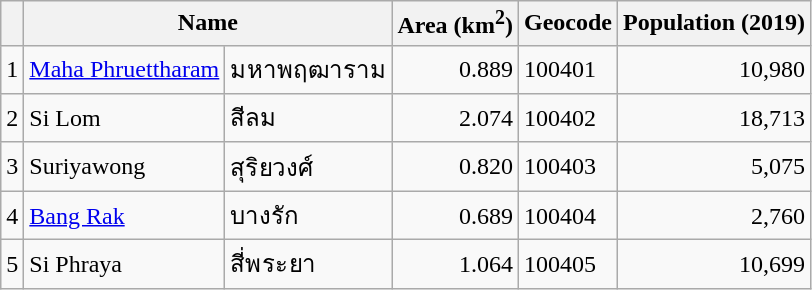<table class="wikitable">
<tr>
<th></th>
<th colspan="2">Name</th>
<th>Area (km<sup>2</sup>)</th>
<th>Geocode</th>
<th>Population (2019)</th>
</tr>
<tr>
<td>1</td>
<td><a href='#'>Maha Phruettharam</a></td>
<td>มหาพฤฒาราม</td>
<td style="text-align:right;">0.889</td>
<td>100401</td>
<td style="text-align:right;">10,980</td>
</tr>
<tr>
<td>2</td>
<td>Si Lom</td>
<td>สีลม</td>
<td style="text-align:right;">2.074</td>
<td>100402</td>
<td style="text-align:right;">18,713</td>
</tr>
<tr>
<td>3</td>
<td>Suriyawong</td>
<td>สุริยวงศ์</td>
<td style="text-align:right;">0.820</td>
<td>100403</td>
<td style="text-align:right;">5,075</td>
</tr>
<tr>
<td>4</td>
<td><a href='#'>Bang Rak</a></td>
<td>บางรัก</td>
<td style="text-align:right;">0.689</td>
<td>100404</td>
<td style="text-align:right;">2,760</td>
</tr>
<tr>
<td>5</td>
<td>Si Phraya</td>
<td>สี่พระยา</td>
<td style="text-align:right;">1.064</td>
<td>100405</td>
<td style="text-align:right;">10,699</td>
</tr>
</table>
